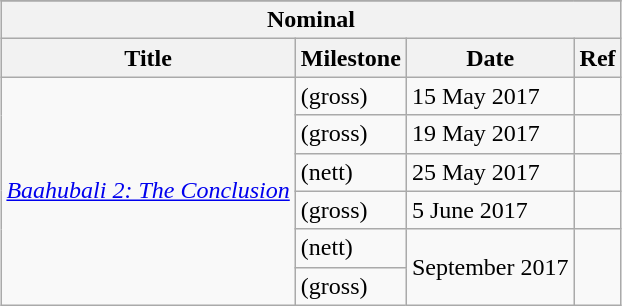<table class="wikitable" style="margin:auto;">
<tr>
</tr>
<tr>
<th colspan="4">Nominal</th>
</tr>
<tr>
<th>Title</th>
<th>Milestone</th>
<th>Date</th>
<th>Ref</th>
</tr>
<tr>
<td rowspan="6"><em><a href='#'>Baahubali 2: The Conclusion</a></em></td>
<td> (gross)</td>
<td>15 May 2017</td>
<td></td>
</tr>
<tr>
<td> (gross)</td>
<td>19 May 2017</td>
<td></td>
</tr>
<tr>
<td> (nett)</td>
<td>25 May 2017</td>
<td></td>
</tr>
<tr>
<td> (gross)</td>
<td>5 June 2017</td>
<td></td>
</tr>
<tr>
<td> (nett)</td>
<td rowspan="2">September 2017</td>
<td rowspan="2"></td>
</tr>
<tr>
<td> (gross)</td>
</tr>
</table>
